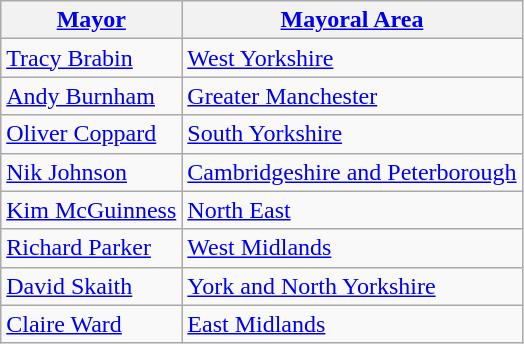<table class="sortable wikitable" style="font-size:100%">
<tr>
<th><a href='#'>Mayor</a></th>
<th><a href='#'>Mayoral Area</a></th>
</tr>
<tr>
<td><a href='#'>Tracy Brabin</a></td>
<td><a href='#'>West Yorkshire</a></td>
</tr>
<tr>
<td><a href='#'>Andy Burnham</a></td>
<td><a href='#'>Greater Manchester</a></td>
</tr>
<tr>
<td><a href='#'>Oliver Coppard</a></td>
<td><a href='#'>South Yorkshire</a></td>
</tr>
<tr>
<td><a href='#'>Nik Johnson</a></td>
<td><a href='#'>Cambridgeshire and Peterborough</a></td>
</tr>
<tr>
<td><a href='#'>Kim McGuinness</a></td>
<td><a href='#'>North East</a></td>
</tr>
<tr>
<td><a href='#'>Richard Parker</a></td>
<td><a href='#'>West Midlands</a></td>
</tr>
<tr>
<td><a href='#'>David Skaith</a></td>
<td><a href='#'>York and North Yorkshire</a></td>
</tr>
<tr>
<td><a href='#'>Claire Ward</a></td>
<td><a href='#'>East Midlands</a></td>
</tr>
</table>
